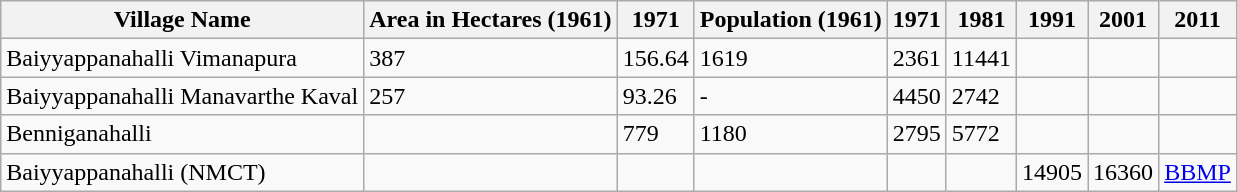<table class="wikitable">
<tr>
<th>Village Name</th>
<th>Area in Hectares (1961)</th>
<th>1971</th>
<th>Population (1961)</th>
<th>1971</th>
<th>1981</th>
<th>1991</th>
<th>2001</th>
<th>2011</th>
</tr>
<tr>
<td>Baiyyappanahalli Vimanapura</td>
<td>387</td>
<td>156.64</td>
<td>1619</td>
<td>2361</td>
<td>11441</td>
<td></td>
<td></td>
<td></td>
</tr>
<tr>
<td>Baiyyappanahalli Manavarthe Kaval</td>
<td>257</td>
<td>93.26</td>
<td>-</td>
<td>4450</td>
<td>2742</td>
<td></td>
<td></td>
<td></td>
</tr>
<tr>
<td>Benniganahalli</td>
<td></td>
<td>779</td>
<td>1180</td>
<td>2795</td>
<td>5772</td>
<td></td>
<td></td>
<td></td>
</tr>
<tr>
<td>Baiyyappanahalli (NMCT)</td>
<td></td>
<td></td>
<td></td>
<td></td>
<td></td>
<td>14905</td>
<td>16360</td>
<td><a href='#'>BBMP</a></td>
</tr>
</table>
